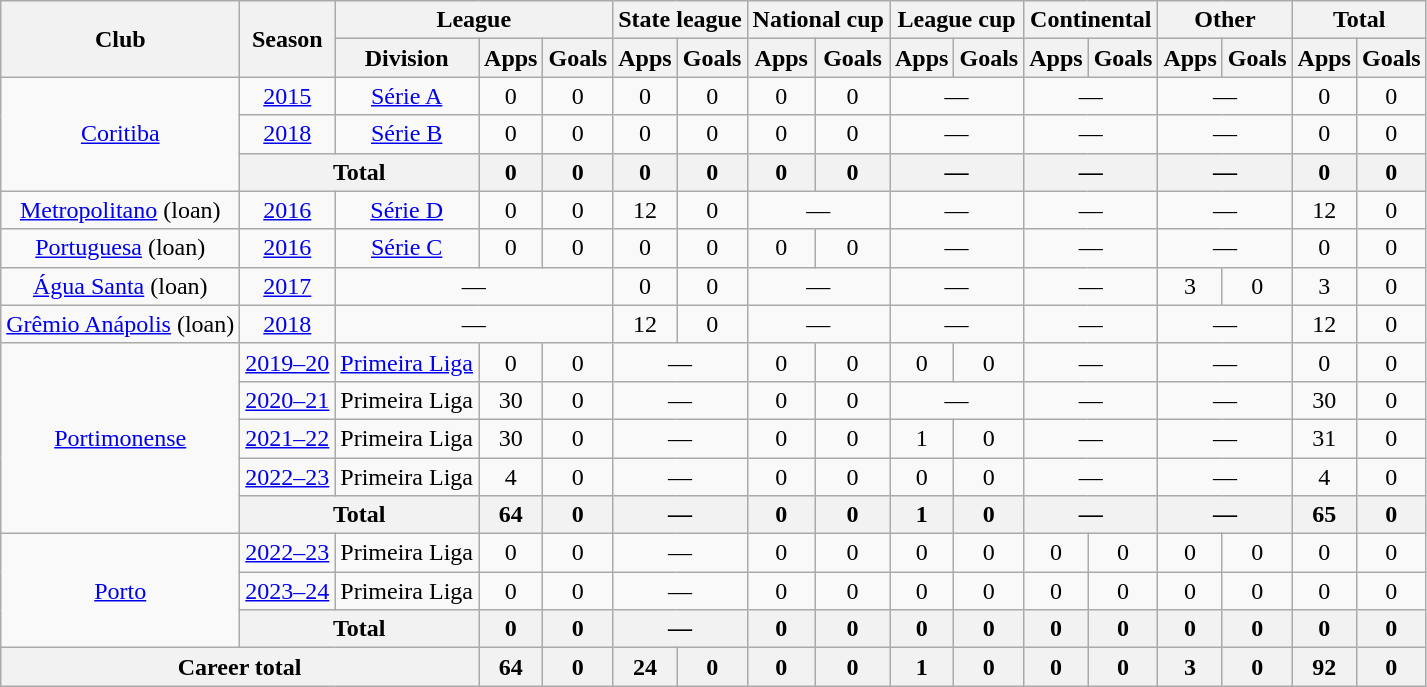<table class="wikitable" style="text-align: center">
<tr>
<th rowspan="2">Club</th>
<th rowspan="2">Season</th>
<th colspan="3">League</th>
<th colspan="2">State league</th>
<th colspan="2">National cup</th>
<th colspan="2">League cup</th>
<th colspan="2">Continental</th>
<th colspan="2">Other</th>
<th colspan="2">Total</th>
</tr>
<tr>
<th>Division</th>
<th>Apps</th>
<th>Goals</th>
<th>Apps</th>
<th>Goals</th>
<th>Apps</th>
<th>Goals</th>
<th>Apps</th>
<th>Goals</th>
<th>Apps</th>
<th>Goals</th>
<th>Apps</th>
<th>Goals</th>
<th>Apps</th>
<th>Goals</th>
</tr>
<tr>
<td rowspan="3"><a href='#'>Coritiba</a></td>
<td><a href='#'>2015</a></td>
<td><a href='#'>Série A</a></td>
<td>0</td>
<td>0</td>
<td>0</td>
<td>0</td>
<td>0</td>
<td>0</td>
<td colspan="2">—</td>
<td colspan="2">—</td>
<td colspan="2">—</td>
<td>0</td>
<td>0</td>
</tr>
<tr>
<td><a href='#'>2018</a></td>
<td><a href='#'>Série B</a></td>
<td>0</td>
<td>0</td>
<td>0</td>
<td>0</td>
<td>0</td>
<td>0</td>
<td colspan="2">—</td>
<td colspan="2">—</td>
<td colspan="2">—</td>
<td>0</td>
<td>0</td>
</tr>
<tr>
<th colspan="2">Total</th>
<th>0</th>
<th>0</th>
<th>0</th>
<th>0</th>
<th>0</th>
<th>0</th>
<th colspan="2">—</th>
<th colspan="2">—</th>
<th colspan="2">—</th>
<th>0</th>
<th>0</th>
</tr>
<tr>
<td><a href='#'>Metropolitano</a> (loan)</td>
<td><a href='#'>2016</a></td>
<td><a href='#'>Série D</a></td>
<td>0</td>
<td>0</td>
<td>12</td>
<td>0</td>
<td colspan="2">—</td>
<td colspan="2">—</td>
<td colspan="2">—</td>
<td colspan="2">—</td>
<td>12</td>
<td>0</td>
</tr>
<tr>
<td><a href='#'>Portuguesa</a> (loan)</td>
<td><a href='#'>2016</a></td>
<td><a href='#'>Série C</a></td>
<td>0</td>
<td>0</td>
<td>0</td>
<td>0</td>
<td>0</td>
<td>0</td>
<td colspan="2">—</td>
<td colspan="2">—</td>
<td colspan="2">—</td>
<td>0</td>
<td>0</td>
</tr>
<tr>
<td><a href='#'>Água Santa</a> (loan)</td>
<td><a href='#'>2017</a></td>
<td colspan="3">—</td>
<td>0</td>
<td>0</td>
<td colspan="2">—</td>
<td colspan="2">—</td>
<td colspan="2">—</td>
<td>3</td>
<td>0</td>
<td>3</td>
<td>0</td>
</tr>
<tr>
<td><a href='#'>Grêmio Anápolis</a> (loan)</td>
<td><a href='#'>2018</a></td>
<td colspan="3">—</td>
<td>12</td>
<td>0</td>
<td colspan="2">—</td>
<td colspan="2">—</td>
<td colspan="2">—</td>
<td colspan="2">—</td>
<td>12</td>
<td>0</td>
</tr>
<tr>
<td rowspan="5"><a href='#'>Portimonense</a></td>
<td><a href='#'>2019–20</a></td>
<td><a href='#'>Primeira Liga</a></td>
<td>0</td>
<td>0</td>
<td colspan="2">—</td>
<td>0</td>
<td>0</td>
<td>0</td>
<td>0</td>
<td colspan="2">—</td>
<td colspan="2">—</td>
<td>0</td>
<td>0</td>
</tr>
<tr>
<td><a href='#'>2020–21</a></td>
<td>Primeira Liga</td>
<td>30</td>
<td>0</td>
<td colspan="2">—</td>
<td>0</td>
<td>0</td>
<td colspan="2">—</td>
<td colspan="2">—</td>
<td colspan="2">—</td>
<td>30</td>
<td>0</td>
</tr>
<tr>
<td><a href='#'>2021–22</a></td>
<td>Primeira Liga</td>
<td>30</td>
<td>0</td>
<td colspan="2">—</td>
<td>0</td>
<td>0</td>
<td>1</td>
<td>0</td>
<td colspan="2">—</td>
<td colspan="2">—</td>
<td>31</td>
<td>0</td>
</tr>
<tr>
<td><a href='#'>2022–23</a></td>
<td>Primeira Liga</td>
<td>4</td>
<td>0</td>
<td colspan="2">—</td>
<td>0</td>
<td>0</td>
<td>0</td>
<td>0</td>
<td colspan="2">—</td>
<td colspan="2">—</td>
<td>4</td>
<td>0</td>
</tr>
<tr>
<th colspan="2">Total</th>
<th>64</th>
<th>0</th>
<th colspan="2">—</th>
<th>0</th>
<th>0</th>
<th>1</th>
<th>0</th>
<th colspan="2">—</th>
<th colspan="2">—</th>
<th>65</th>
<th>0</th>
</tr>
<tr>
<td rowspan="3"><a href='#'>Porto</a></td>
<td><a href='#'>2022–23</a></td>
<td>Primeira Liga</td>
<td>0</td>
<td>0</td>
<td colspan="2">—</td>
<td>0</td>
<td>0</td>
<td>0</td>
<td>0</td>
<td>0</td>
<td>0</td>
<td>0</td>
<td>0</td>
<td>0</td>
<td>0</td>
</tr>
<tr>
<td><a href='#'>2023–24</a></td>
<td>Primeira Liga</td>
<td>0</td>
<td>0</td>
<td colspan="2">—</td>
<td>0</td>
<td>0</td>
<td>0</td>
<td>0</td>
<td>0</td>
<td>0</td>
<td>0</td>
<td>0</td>
<td>0</td>
<td>0</td>
</tr>
<tr>
<th colspan="2">Total</th>
<th>0</th>
<th>0</th>
<th colspan="2">—</th>
<th>0</th>
<th>0</th>
<th>0</th>
<th>0</th>
<th>0</th>
<th>0</th>
<th>0</th>
<th>0</th>
<th>0</th>
<th>0</th>
</tr>
<tr>
<th colspan="3">Career total</th>
<th>64</th>
<th>0</th>
<th>24</th>
<th>0</th>
<th>0</th>
<th>0</th>
<th>1</th>
<th>0</th>
<th>0</th>
<th>0</th>
<th>3</th>
<th>0</th>
<th>92</th>
<th>0</th>
</tr>
</table>
